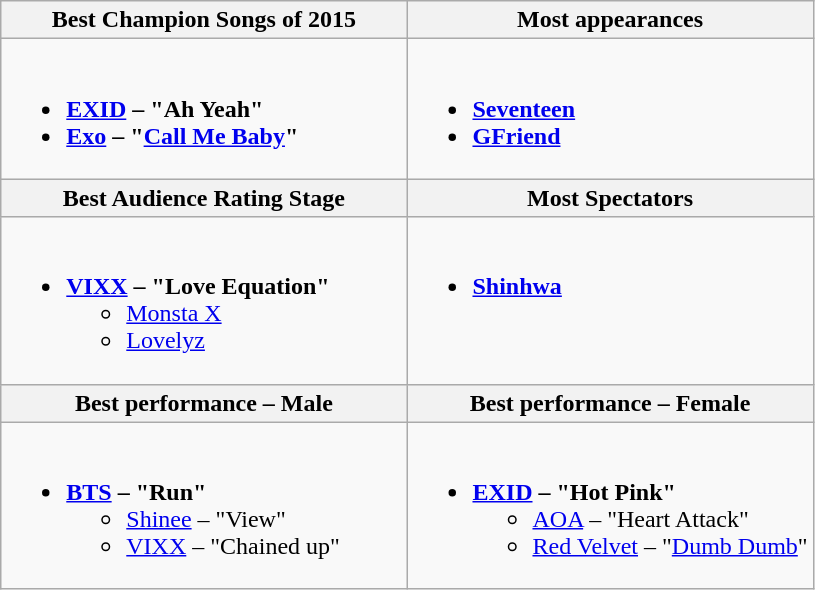<table class="wikitable">
<tr>
<th ! style="width:50%">Best Champion Songs of 2015</th>
<th ! style="width:50%">Most appearances</th>
</tr>
<tr>
<td valign="top"><br><ul><li><strong><a href='#'>EXID</a> – "Ah Yeah"</strong></li><li><strong><a href='#'>Exo</a> – "<a href='#'>Call Me Baby</a>"</strong></li></ul></td>
<td valign="top"><br><ul><li><strong><a href='#'>Seventeen</a></strong></li><li><strong><a href='#'>GFriend</a></strong></li></ul></td>
</tr>
<tr>
<th ! style="width:50%">Best Audience Rating Stage</th>
<th ! style="width:50%">Most Spectators</th>
</tr>
<tr>
<td valign="top"><br><ul><li><strong><a href='#'>VIXX</a> – "Love Equation"</strong><ul><li><a href='#'>Monsta X</a></li><li><a href='#'>Lovelyz</a></li></ul></li></ul></td>
<td valign="top"><br><ul><li><strong><a href='#'>Shinhwa</a></strong></li></ul></td>
</tr>
<tr>
<th ! style="width:50%">Best performance – Male</th>
<th ! style="width:50%">Best performance – Female</th>
</tr>
<tr>
<td valign="top"><br><ul><li><strong><a href='#'>BTS</a> – "Run"</strong><ul><li><a href='#'>Shinee</a> – "View"</li><li><a href='#'>VIXX</a> – "Chained up"</li></ul></li></ul></td>
<td valign="top"><br><ul><li><strong><a href='#'>EXID</a> – "Hot Pink"</strong><ul><li><a href='#'>AOA</a> – "Heart Attack"</li><li><a href='#'>Red Velvet</a> – "<a href='#'>Dumb Dumb</a>"</li></ul></li></ul></td>
</tr>
</table>
